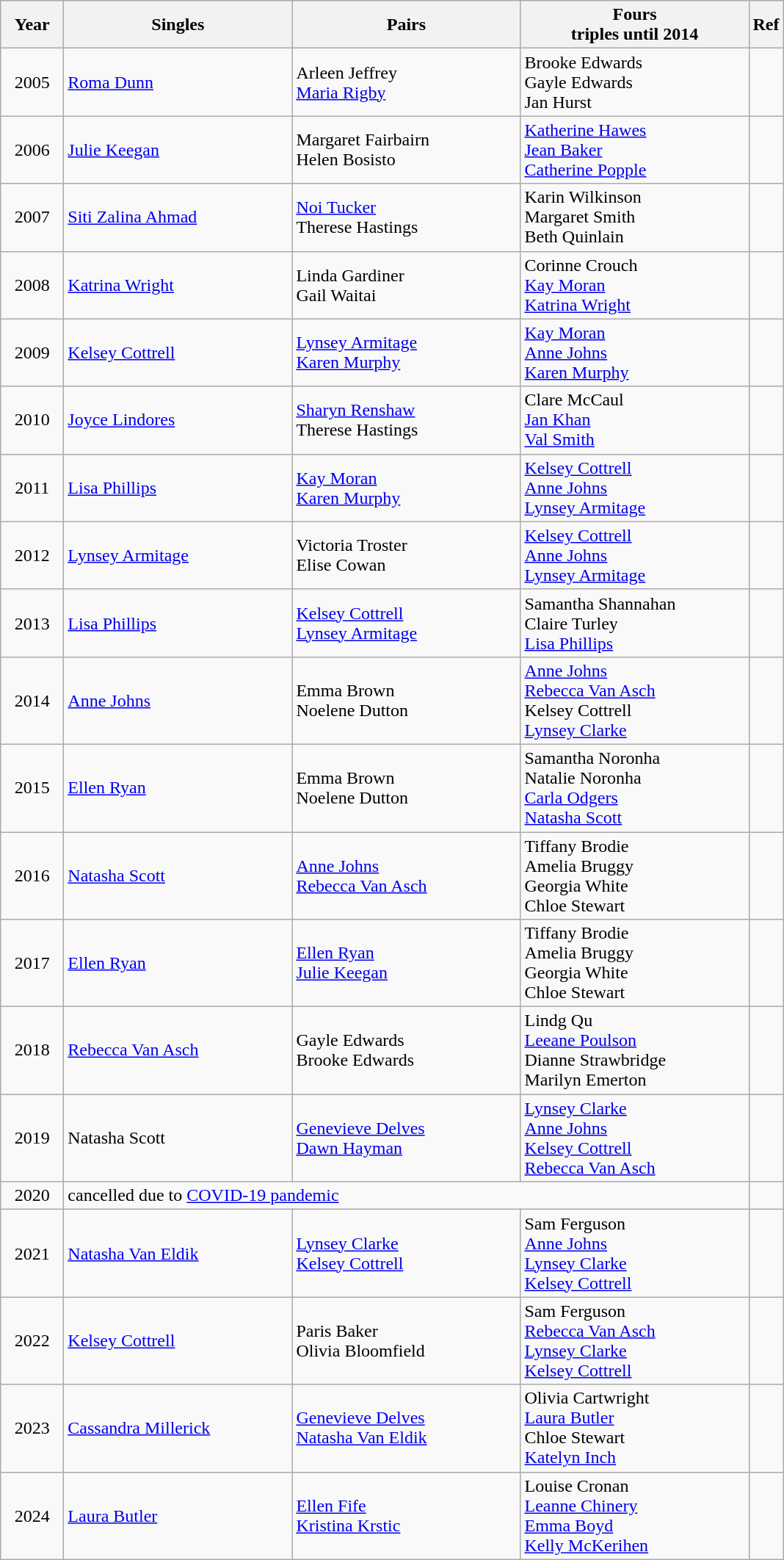<table class="wikitable">
<tr>
<th width=50>Year</th>
<th width=200>Singles</th>
<th width=200>Pairs</th>
<th width=200>Fours <br>triples until 2014</th>
<th width=20>Ref</th>
</tr>
<tr>
<td align=center>2005</td>
<td><a href='#'>Roma Dunn</a></td>
<td>Arleen Jeffrey <br> <a href='#'>Maria Rigby</a></td>
<td>Brooke Edwards<br> Gayle Edwards<br> Jan Hurst</td>
<td></td>
</tr>
<tr>
<td align=center>2006</td>
<td><a href='#'>Julie Keegan</a></td>
<td>Margaret Fairbairn <br> Helen Bosisto</td>
<td><a href='#'>Katherine Hawes</a><br> <a href='#'>Jean Baker</a><br> <a href='#'>Catherine Popple</a></td>
<td></td>
</tr>
<tr>
<td align=center>2007</td>
<td><a href='#'>Siti Zalina Ahmad</a></td>
<td><a href='#'>Noi Tucker</a> <br> Therese Hastings</td>
<td>Karin Wilkinson<br> Margaret Smith<br> Beth Quinlain</td>
<td></td>
</tr>
<tr>
<td align=center>2008</td>
<td><a href='#'>Katrina Wright</a></td>
<td>Linda Gardiner <br> Gail Waitai</td>
<td>Corinne Crouch<br><a href='#'>Kay Moran</a><br> <a href='#'>Katrina Wright</a></td>
<td></td>
</tr>
<tr>
<td align=center>2009</td>
<td><a href='#'>Kelsey Cottrell</a></td>
<td><a href='#'>Lynsey Armitage</a> <br> <a href='#'>Karen Murphy</a></td>
<td><a href='#'>Kay Moran</a><br> <a href='#'>Anne Johns</a><br> <a href='#'>Karen Murphy</a></td>
<td></td>
</tr>
<tr>
<td align=center>2010</td>
<td><a href='#'>Joyce Lindores</a></td>
<td><a href='#'>Sharyn Renshaw</a> <br> Therese Hastings</td>
<td>Clare McCaul<br> <a href='#'>Jan Khan</a><br> <a href='#'>Val Smith</a></td>
<td></td>
</tr>
<tr>
<td align=center>2011</td>
<td><a href='#'>Lisa Phillips</a></td>
<td><a href='#'>Kay Moran</a> <br> <a href='#'>Karen Murphy</a></td>
<td><a href='#'>Kelsey Cottrell</a><br> <a href='#'>Anne Johns</a><br> <a href='#'>Lynsey Armitage</a></td>
<td></td>
</tr>
<tr>
<td align=center>2012</td>
<td><a href='#'>Lynsey Armitage</a></td>
<td>Victoria Troster <br> Elise Cowan</td>
<td><a href='#'>Kelsey Cottrell</a><br> <a href='#'>Anne Johns</a><br> <a href='#'>Lynsey Armitage</a></td>
<td></td>
</tr>
<tr>
<td align=center>2013</td>
<td><a href='#'>Lisa Phillips</a></td>
<td><a href='#'>Kelsey Cottrell</a> <br> <a href='#'>Lynsey Armitage</a></td>
<td>Samantha Shannahan<br> Claire Turley<br> <a href='#'>Lisa Phillips</a></td>
<td></td>
</tr>
<tr>
<td align=center>2014</td>
<td><a href='#'>Anne Johns</a></td>
<td>Emma Brown <br> Noelene Dutton</td>
<td><a href='#'>Anne Johns</a><br> <a href='#'>Rebecca Van Asch</a><br>Kelsey Cottrell<br> <a href='#'>Lynsey Clarke</a></td>
<td></td>
</tr>
<tr>
<td align=center>2015</td>
<td><a href='#'>Ellen Ryan</a></td>
<td>Emma Brown <br> Noelene Dutton</td>
<td>Samantha Noronha<br> Natalie Noronha<br> <a href='#'>Carla Odgers</a><br> <a href='#'>Natasha Scott</a></td>
<td></td>
</tr>
<tr>
<td align=center>2016</td>
<td><a href='#'>Natasha Scott</a></td>
<td><a href='#'>Anne Johns</a> <br> <a href='#'>Rebecca Van Asch</a></td>
<td>Tiffany Brodie<br> Amelia Bruggy<br> Georgia White<br> Chloe Stewart</td>
<td></td>
</tr>
<tr>
<td align=center>2017</td>
<td><a href='#'>Ellen Ryan</a></td>
<td><a href='#'>Ellen Ryan</a><br> <a href='#'>Julie Keegan</a></td>
<td>Tiffany Brodie<br> Amelia Bruggy<br> Georgia White<br> Chloe Stewart</td>
<td></td>
</tr>
<tr>
<td align=center>2018</td>
<td><a href='#'>Rebecca Van Asch</a></td>
<td>Gayle Edwards <br> Brooke Edwards</td>
<td>Lindg Qu<br> <a href='#'>Leeane Poulson</a><br> Dianne Strawbridge<br> Marilyn Emerton</td>
<td></td>
</tr>
<tr>
<td align=center>2019</td>
<td>Natasha Scott</td>
<td><a href='#'>Genevieve Delves</a><br> <a href='#'>Dawn Hayman</a></td>
<td><a href='#'>Lynsey Clarke</a><br> <a href='#'>Anne Johns</a><br><a href='#'>Kelsey Cottrell</a><br><a href='#'>Rebecca Van Asch</a></td>
<td></td>
</tr>
<tr>
<td align=center>2020</td>
<td colspan=3>cancelled due to  <a href='#'>COVID-19 pandemic</a></td>
<td></td>
</tr>
<tr>
<td align=center>2021</td>
<td><a href='#'>Natasha Van Eldik</a></td>
<td><a href='#'>Lynsey Clarke</a> <br><a href='#'>Kelsey Cottrell</a></td>
<td>Sam Ferguson<br><a href='#'>Anne Johns</a><br> <a href='#'>Lynsey Clarke</a><br><a href='#'>Kelsey Cottrell</a></td>
<td></td>
</tr>
<tr>
<td align=center>2022</td>
<td><a href='#'>Kelsey Cottrell</a></td>
<td>Paris Baker <br>Olivia Bloomfield</td>
<td>Sam Ferguson<br><a href='#'>Rebecca Van Asch</a><br> <a href='#'>Lynsey Clarke</a><br><a href='#'>Kelsey Cottrell</a></td>
<td></td>
</tr>
<tr>
<td align=center>2023</td>
<td><a href='#'>Cassandra Millerick</a></td>
<td><a href='#'>Genevieve Delves</a><br><a href='#'>Natasha Van Eldik</a></td>
<td>Olivia Cartwright<br><a href='#'>Laura Butler</a><br>Chloe Stewart<br><a href='#'>Katelyn Inch</a></td>
<td></td>
</tr>
<tr>
<td align=center>2024</td>
<td><a href='#'>Laura Butler</a></td>
<td><a href='#'>Ellen Fife</a><br><a href='#'>Kristina Krstic</a></td>
<td>Louise Cronan<br><a href='#'>Leanne Chinery</a><br><a href='#'>Emma Boyd</a><br><a href='#'>Kelly McKerihen</a></td>
<td></td>
</tr>
</table>
